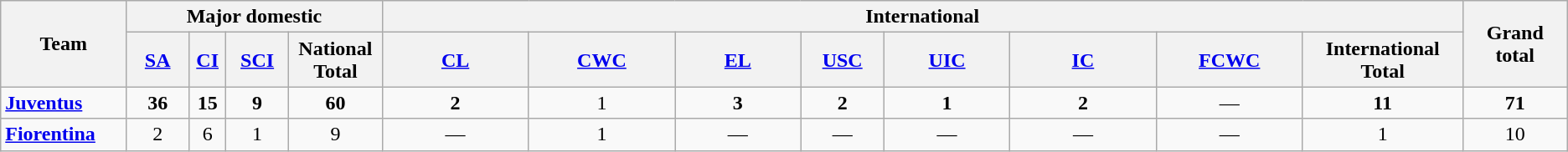<table class="wikitable sortable">
<tr>
<th rowspan="2" style="width:5%;">Team</th>
<th colspan="4" style="width:17%;">Major domestic</th>
<th colspan="8" style="width:19%;">International</th>
<th rowspan="2" style="width:5%;">Grand total</th>
</tr>
<tr>
<th style="width:3%;" class="sortable"><a href='#'>SA</a></th>
<th style="width:1%;" class="sortable"><a href='#'>CI</a></th>
<th style="width:3%;" class="sortable"><a href='#'>SCI</a></th>
<th style="width:2%;" class="sortable">National Total</th>
<th style="width:7%;" class="sortable"><a href='#'>CL</a></th>
<th style="width:7%;" class="sortable"><a href='#'>CWC</a></th>
<th style="width:6%;" class="sortable"><a href='#'>EL</a></th>
<th style="width:4%;" class="sortable"><a href='#'>USC</a></th>
<th style="width:6%;" class="sortable"><a href='#'>UIC</a></th>
<th style="width:7%;" class="sortable"><a href='#'>IC</a></th>
<th style="width:7%;" class="sortable"><a href='#'>FCWC</a></th>
<th style="width:7%;" class="sortable">International Total</th>
</tr>
<tr>
<td><strong><a href='#'>Juventus</a></strong></td>
<td align=center><strong>36</strong></td>
<td align=center><strong>15</strong></td>
<td align=center><strong>9</strong></td>
<td align=center><strong>60</strong></td>
<td align=center><strong>2</strong></td>
<td align=center>1</td>
<td align=center><strong>3</strong></td>
<td align=center><strong>2</strong></td>
<td align=center><strong>1</strong></td>
<td align=center><strong>2</strong></td>
<td align=center>—</td>
<td align=center><strong>11</strong></td>
<td align=center><strong>71</strong></td>
</tr>
<tr>
<td><strong><a href='#'>Fiorentina</a></strong></td>
<td align=center>2</td>
<td align=center>6</td>
<td align=center>1</td>
<td align=center>9</td>
<td align=center>—</td>
<td align=center>1</td>
<td align=center>—</td>
<td align=center>—</td>
<td align=center>—</td>
<td align=center>—</td>
<td align=center>—</td>
<td align=center>1</td>
<td align=center>10</td>
</tr>
</table>
